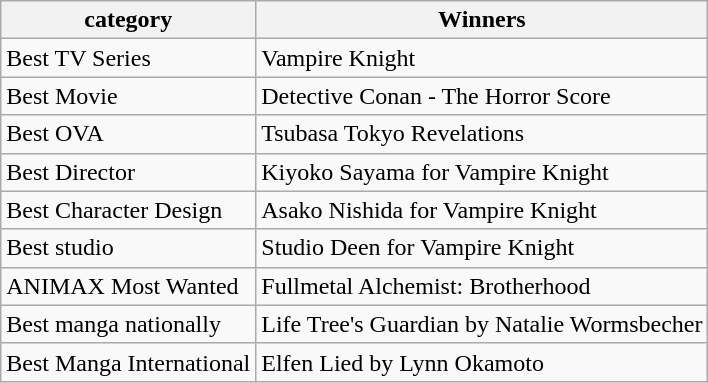<table class="wikitable">
<tr>
<th>category</th>
<th>Winners  </th>
</tr>
<tr>
<td>Best TV Series</td>
<td>Vampire Knight</td>
</tr>
<tr>
<td>Best Movie</td>
<td>Detective Conan - The Horror Score</td>
</tr>
<tr>
<td>Best OVA</td>
<td>Tsubasa Tokyo Revelations</td>
</tr>
<tr>
<td>Best Director</td>
<td>Kiyoko Sayama for Vampire Knight</td>
</tr>
<tr>
<td>Best Character Design</td>
<td>Asako Nishida for Vampire Knight</td>
</tr>
<tr>
<td>Best studio</td>
<td>Studio Deen for Vampire Knight</td>
</tr>
<tr>
<td>ANIMAX Most Wanted</td>
<td>Fullmetal Alchemist: Brotherhood</td>
</tr>
<tr>
<td>Best manga nationally</td>
<td>Life Tree's Guardian by Natalie Wormsbecher</td>
</tr>
<tr>
<td>Best Manga International</td>
<td>Elfen Lied by Lynn Okamoto</td>
</tr>
</table>
